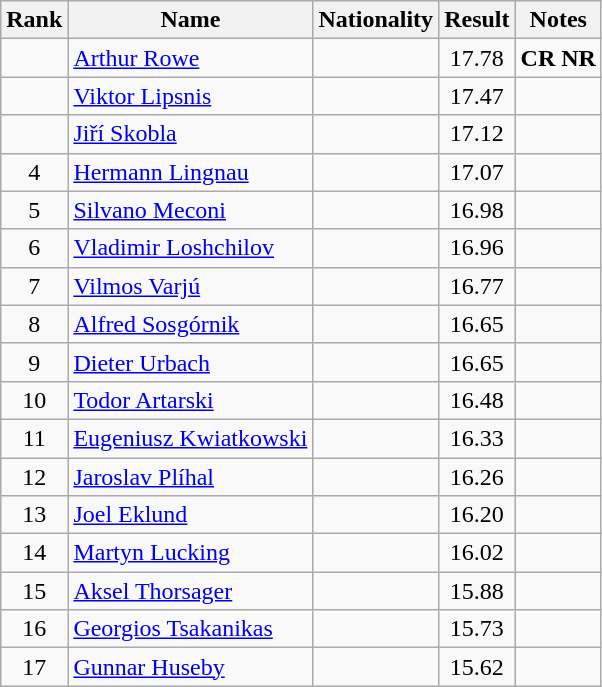<table class="wikitable sortable" style="text-align:center">
<tr>
<th>Rank</th>
<th>Name</th>
<th>Nationality</th>
<th>Result</th>
<th>Notes</th>
</tr>
<tr>
<td></td>
<td align=left><a href='#'>Arthur Rowe</a></td>
<td align=left></td>
<td>17.78</td>
<td><strong>CR NR</strong></td>
</tr>
<tr>
<td></td>
<td align=left><a href='#'>Viktor Lipsnis</a></td>
<td align=left></td>
<td>17.47</td>
<td></td>
</tr>
<tr>
<td></td>
<td align=left><a href='#'>Jiří Skobla</a></td>
<td align=left></td>
<td>17.12</td>
<td></td>
</tr>
<tr>
<td>4</td>
<td align=left><a href='#'>Hermann Lingnau</a></td>
<td align=left></td>
<td>17.07</td>
<td></td>
</tr>
<tr>
<td>5</td>
<td align=left><a href='#'>Silvano Meconi</a></td>
<td align=left></td>
<td>16.98</td>
<td></td>
</tr>
<tr>
<td>6</td>
<td align=left><a href='#'>Vladimir Loshchilov</a></td>
<td align=left></td>
<td>16.96</td>
<td></td>
</tr>
<tr>
<td>7</td>
<td align=left><a href='#'>Vilmos Varjú</a></td>
<td align=left></td>
<td>16.77</td>
<td></td>
</tr>
<tr>
<td>8</td>
<td align=left><a href='#'>Alfred Sosgórnik</a></td>
<td align=left></td>
<td>16.65</td>
<td></td>
</tr>
<tr>
<td>9</td>
<td align=left><a href='#'>Dieter Urbach</a></td>
<td align=left></td>
<td>16.65</td>
<td></td>
</tr>
<tr>
<td>10</td>
<td align=left><a href='#'>Todor Artarski</a></td>
<td align=left></td>
<td>16.48</td>
<td></td>
</tr>
<tr>
<td>11</td>
<td align=left><a href='#'>Eugeniusz Kwiatkowski</a></td>
<td align=left></td>
<td>16.33</td>
<td></td>
</tr>
<tr>
<td>12</td>
<td align=left><a href='#'>Jaroslav Plíhal</a></td>
<td align=left></td>
<td>16.26</td>
<td></td>
</tr>
<tr>
<td>13</td>
<td align=left><a href='#'>Joel Eklund</a></td>
<td align=left></td>
<td>16.20</td>
<td></td>
</tr>
<tr>
<td>14</td>
<td align=left><a href='#'>Martyn Lucking</a></td>
<td align=left></td>
<td>16.02</td>
<td></td>
</tr>
<tr>
<td>15</td>
<td align=left><a href='#'>Aksel Thorsager</a></td>
<td align=left></td>
<td>15.88</td>
<td></td>
</tr>
<tr>
<td>16</td>
<td align=left><a href='#'>Georgios Tsakanikas</a></td>
<td align=left></td>
<td>15.73</td>
<td></td>
</tr>
<tr>
<td>17</td>
<td align=left><a href='#'>Gunnar Huseby</a></td>
<td align=left></td>
<td>15.62</td>
<td></td>
</tr>
</table>
